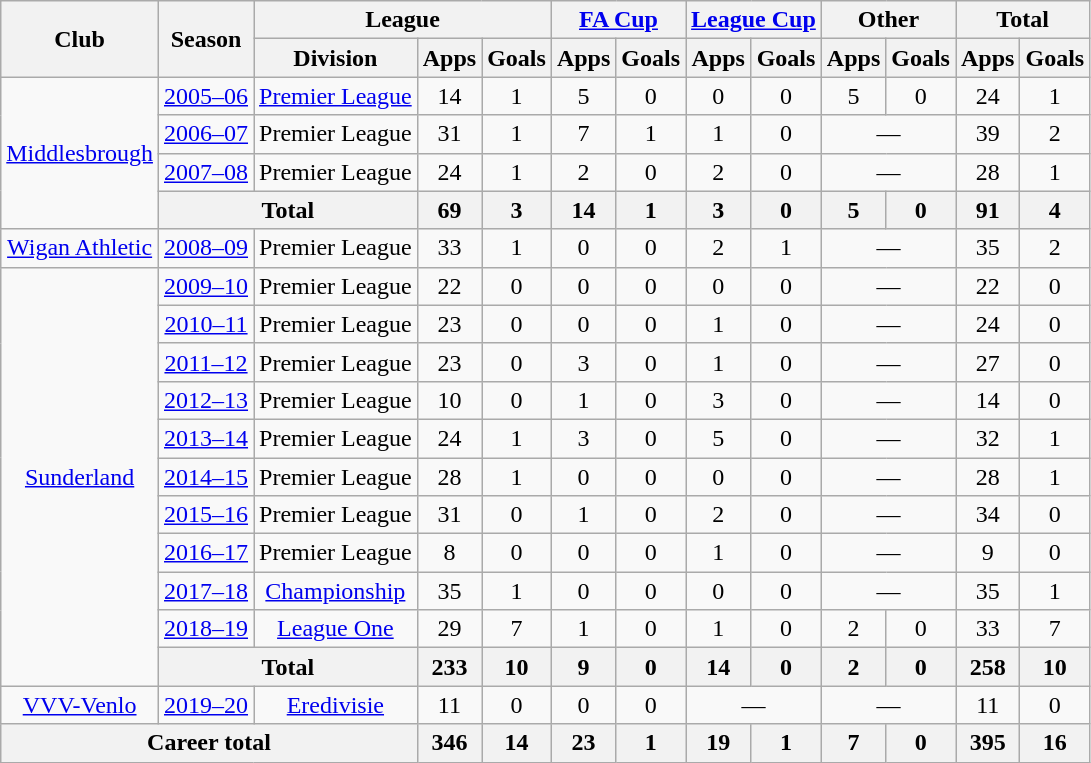<table class=wikitable style="text-align:center">
<tr>
<th rowspan=2>Club</th>
<th rowspan=2>Season</th>
<th colspan=3>League</th>
<th colspan=2><a href='#'>FA Cup</a></th>
<th colspan=2><a href='#'>League Cup</a></th>
<th colspan=2>Other</th>
<th colspan=2>Total</th>
</tr>
<tr>
<th>Division</th>
<th>Apps</th>
<th>Goals</th>
<th>Apps</th>
<th>Goals</th>
<th>Apps</th>
<th>Goals</th>
<th>Apps</th>
<th>Goals</th>
<th>Apps</th>
<th>Goals</th>
</tr>
<tr>
<td rowspan=4><a href='#'>Middlesbrough</a></td>
<td><a href='#'>2005–06</a></td>
<td><a href='#'>Premier League</a></td>
<td>14</td>
<td>1</td>
<td>5</td>
<td>0</td>
<td>0</td>
<td>0</td>
<td>5</td>
<td>0</td>
<td>24</td>
<td>1</td>
</tr>
<tr>
<td><a href='#'>2006–07</a></td>
<td>Premier League</td>
<td>31</td>
<td>1</td>
<td>7</td>
<td>1</td>
<td>1</td>
<td>0</td>
<td colspan=2>—</td>
<td>39</td>
<td>2</td>
</tr>
<tr>
<td><a href='#'>2007–08</a></td>
<td>Premier League</td>
<td>24</td>
<td>1</td>
<td>2</td>
<td>0</td>
<td>2</td>
<td>0</td>
<td colspan=2>—</td>
<td>28</td>
<td>1</td>
</tr>
<tr>
<th colspan=2>Total</th>
<th>69</th>
<th>3</th>
<th>14</th>
<th>1</th>
<th>3</th>
<th>0</th>
<th>5</th>
<th>0</th>
<th>91</th>
<th>4</th>
</tr>
<tr>
<td><a href='#'>Wigan Athletic</a></td>
<td><a href='#'>2008–09</a></td>
<td>Premier League</td>
<td>33</td>
<td>1</td>
<td>0</td>
<td>0</td>
<td>2</td>
<td>1</td>
<td colspan=2>—</td>
<td>35</td>
<td>2</td>
</tr>
<tr>
<td rowspan=11><a href='#'>Sunderland</a></td>
<td><a href='#'>2009–10</a></td>
<td>Premier League</td>
<td>22</td>
<td>0</td>
<td>0</td>
<td>0</td>
<td>0</td>
<td>0</td>
<td colspan=2>—</td>
<td>22</td>
<td>0</td>
</tr>
<tr>
<td><a href='#'>2010–11</a></td>
<td>Premier League</td>
<td>23</td>
<td>0</td>
<td>0</td>
<td>0</td>
<td>1</td>
<td>0</td>
<td colspan=2>—</td>
<td>24</td>
<td>0</td>
</tr>
<tr>
<td><a href='#'>2011–12</a></td>
<td>Premier League</td>
<td>23</td>
<td>0</td>
<td>3</td>
<td>0</td>
<td>1</td>
<td>0</td>
<td colspan=2>—</td>
<td>27</td>
<td>0</td>
</tr>
<tr>
<td><a href='#'>2012–13</a></td>
<td>Premier League</td>
<td>10</td>
<td>0</td>
<td>1</td>
<td>0</td>
<td>3</td>
<td>0</td>
<td colspan=2>—</td>
<td>14</td>
<td>0</td>
</tr>
<tr>
<td><a href='#'>2013–14</a></td>
<td>Premier League</td>
<td>24</td>
<td>1</td>
<td>3</td>
<td>0</td>
<td>5</td>
<td>0</td>
<td colspan=2>—</td>
<td>32</td>
<td>1</td>
</tr>
<tr>
<td><a href='#'>2014–15</a></td>
<td>Premier League</td>
<td>28</td>
<td>1</td>
<td>0</td>
<td>0</td>
<td>0</td>
<td>0</td>
<td colspan=2>—</td>
<td>28</td>
<td>1</td>
</tr>
<tr>
<td><a href='#'>2015–16</a></td>
<td>Premier League</td>
<td>31</td>
<td>0</td>
<td>1</td>
<td>0</td>
<td>2</td>
<td>0</td>
<td colspan=2>—</td>
<td>34</td>
<td>0</td>
</tr>
<tr>
<td><a href='#'>2016–17</a></td>
<td>Premier League</td>
<td>8</td>
<td>0</td>
<td>0</td>
<td>0</td>
<td>1</td>
<td>0</td>
<td colspan=2>—</td>
<td>9</td>
<td>0</td>
</tr>
<tr>
<td><a href='#'>2017–18</a></td>
<td><a href='#'>Championship</a></td>
<td>35</td>
<td>1</td>
<td>0</td>
<td>0</td>
<td>0</td>
<td>0</td>
<td colspan="2">—</td>
<td>35</td>
<td>1</td>
</tr>
<tr>
<td><a href='#'>2018–19</a></td>
<td><a href='#'>League One</a></td>
<td>29</td>
<td>7</td>
<td>1</td>
<td>0</td>
<td>1</td>
<td>0</td>
<td>2</td>
<td>0</td>
<td>33</td>
<td>7</td>
</tr>
<tr>
<th colspan=2>Total</th>
<th>233</th>
<th>10</th>
<th>9</th>
<th>0</th>
<th>14</th>
<th>0</th>
<th>2</th>
<th>0</th>
<th>258</th>
<th>10</th>
</tr>
<tr>
<td><a href='#'>VVV-Venlo</a></td>
<td><a href='#'>2019–20</a></td>
<td><a href='#'>Eredivisie</a></td>
<td>11</td>
<td>0</td>
<td>0</td>
<td>0</td>
<td colspan="2">—</td>
<td colspan="2">—</td>
<td>11</td>
<td>0</td>
</tr>
<tr>
<th colspan=3>Career total</th>
<th>346</th>
<th>14</th>
<th>23</th>
<th>1</th>
<th>19</th>
<th>1</th>
<th>7</th>
<th>0</th>
<th>395</th>
<th>16</th>
</tr>
</table>
